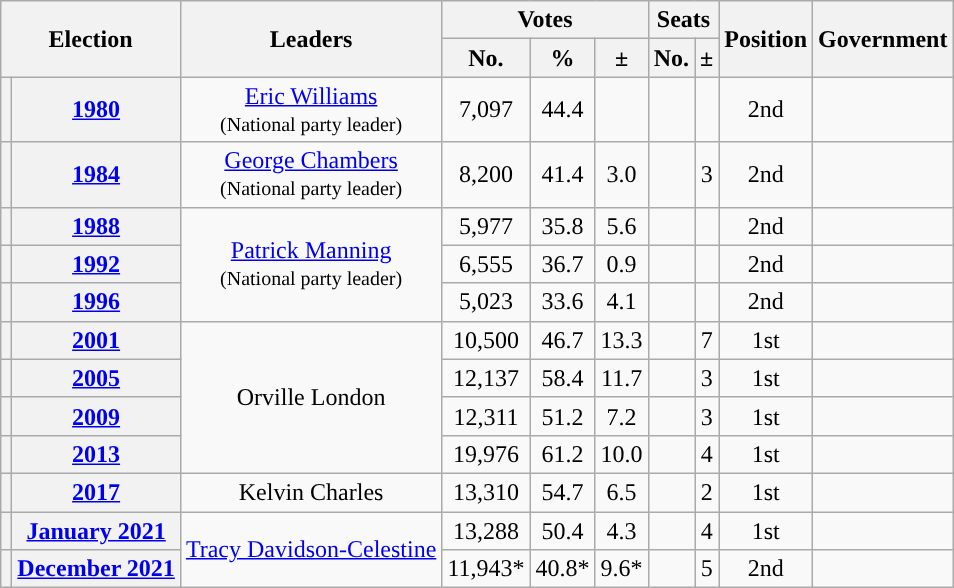<table class="wikitable" style="text-align:center">
<tr>
<th colspan="2" rowspan="2">Election</th>
<th rowspan="2">Leaders</th>
<th colspan="3">Votes</th>
<th colspan="2">Seats</th>
<th rowspan="2">Position</th>
<th rowspan="2">Government</th>
</tr>
<tr>
<th>No.</th>
<th>%</th>
<th>±</th>
<th>No.</th>
<th>±</th>
</tr>
<tr>
<th style="background-color: "></th>
<th><a href='#'>1980</a></th>
<td><a href='#'>Eric Williams</a><br><small>(National party leader)</small></td>
<td>7,097</td>
<td>44.4</td>
<td></td>
<td></td>
<td></td>
<td>2nd</td>
<td></td>
</tr>
<tr>
<th style="background-color: "></th>
<th><a href='#'>1984</a></th>
<td><a href='#'>George Chambers</a><br><small>(National party leader)</small></td>
<td>8,200</td>
<td>41.4</td>
<td>3.0</td>
<td></td>
<td>3</td>
<td> 2nd</td>
<td></td>
</tr>
<tr>
<th style="background-color: "></th>
<th><a href='#'>1988</a></th>
<td rowspan="3"><a href='#'>Patrick Manning</a><br><small>(National party leader)</small></td>
<td>5,977</td>
<td>35.8</td>
<td>5.6</td>
<td></td>
<td></td>
<td> 2nd</td>
<td></td>
</tr>
<tr>
<th style="background-color: "></th>
<th><a href='#'>1992</a></th>
<td>6,555</td>
<td>36.7</td>
<td>0.9</td>
<td></td>
<td></td>
<td> 2nd</td>
<td></td>
</tr>
<tr>
<th style="background-color: "></th>
<th><a href='#'>1996</a></th>
<td>5,023</td>
<td>33.6</td>
<td>4.1</td>
<td></td>
<td></td>
<td> 2nd</td>
<td></td>
</tr>
<tr>
<th style="background-color: "></th>
<th><a href='#'>2001</a></th>
<td rowspan="4">Orville London</td>
<td>10,500</td>
<td>46.7</td>
<td>13.3</td>
<td></td>
<td>7</td>
<td>1st</td>
<td></td>
</tr>
<tr>
<th style="background-color: "></th>
<th><a href='#'>2005</a></th>
<td>12,137</td>
<td>58.4</td>
<td>11.7</td>
<td></td>
<td>3</td>
<td> 1st</td>
<td></td>
</tr>
<tr>
<th style="background-color: "></th>
<th><a href='#'>2009</a></th>
<td>12,311</td>
<td>51.2</td>
<td>7.2</td>
<td></td>
<td>3</td>
<td> 1st</td>
<td></td>
</tr>
<tr>
<th style="background-color: "></th>
<th><a href='#'>2013</a></th>
<td>19,976</td>
<td>61.2</td>
<td>10.0</td>
<td></td>
<td>4</td>
<td> 1st</td>
<td></td>
</tr>
<tr>
<th style="background-color: "></th>
<th><a href='#'>2017</a></th>
<td>Kelvin Charles</td>
<td>13,310</td>
<td>54.7</td>
<td>6.5</td>
<td></td>
<td>2</td>
<td> 1st</td>
<td></td>
</tr>
<tr>
<th style="background-color: "></th>
<th><a href='#'>January 2021</a></th>
<td rowspan="2"><a href='#'>Tracy Davidson-Celestine</a></td>
<td>13,288</td>
<td>50.4</td>
<td>4.3</td>
<td></td>
<td>4</td>
<td> 1st</td>
<td></td>
</tr>
<tr>
<th style="background-color: "></th>
<th><a href='#'>December 2021</a></th>
<td>11,943*</td>
<td>40.8*</td>
<td>9.6*</td>
<td></td>
<td>5</td>
<td> 2nd</td>
<td></td>
</tr>
</table>
